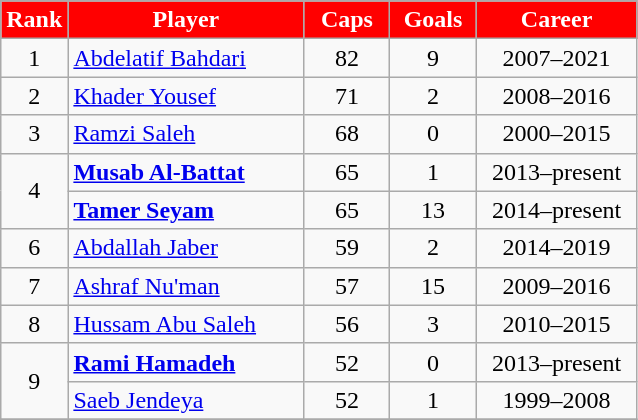<table class="wikitable sortable" style="text-align:center;">
<tr>
</tr>
<tr style="color:white">
<th style="background-color:#FF0000; width:30px ;">Rank</th>
<th style="background-color:#FF0000; width:150px;">Player</th>
<th style="background-color:#FF0000; width:50px;">Caps</th>
<th style="background-color:#FF0000; width:50px;">Goals</th>
<th style="background-color:#FF0000; width:100px;">Career</th>
</tr>
<tr>
<td>1</td>
<td align="left"><a href='#'>Abdelatif Bahdari</a></td>
<td>82</td>
<td>9</td>
<td>2007–2021</td>
</tr>
<tr>
<td>2</td>
<td align="left"><a href='#'>Khader Yousef</a></td>
<td>71</td>
<td>2</td>
<td>2008–2016</td>
</tr>
<tr>
<td>3</td>
<td align="left"><a href='#'>Ramzi Saleh</a></td>
<td>68</td>
<td>0</td>
<td>2000–2015</td>
</tr>
<tr>
<td rowspan=2>4</td>
<td align="left"><strong><a href='#'>Musab Al-Battat</a></strong></td>
<td>65</td>
<td>1</td>
<td>2013–present</td>
</tr>
<tr>
<td align="left"><strong><a href='#'>Tamer Seyam</a></strong></td>
<td>65</td>
<td>13</td>
<td>2014–present</td>
</tr>
<tr>
<td>6</td>
<td align="left"><a href='#'>Abdallah Jaber</a></td>
<td>59</td>
<td>2</td>
<td>2014–2019</td>
</tr>
<tr>
<td>7</td>
<td align="left"><a href='#'>Ashraf Nu'man</a></td>
<td>57</td>
<td>15</td>
<td>2009–2016</td>
</tr>
<tr>
<td>8</td>
<td align="left"><a href='#'>Hussam Abu Saleh</a></td>
<td>56</td>
<td>3</td>
<td>2010–2015</td>
</tr>
<tr>
<td rowspan=2>9</td>
<td align="left"><strong><a href='#'>Rami Hamadeh</a></strong></td>
<td>52</td>
<td>0</td>
<td>2013–present</td>
</tr>
<tr>
<td align="left"><a href='#'>Saeb Jendeya</a></td>
<td>52</td>
<td>1</td>
<td>1999–2008</td>
</tr>
<tr>
</tr>
</table>
